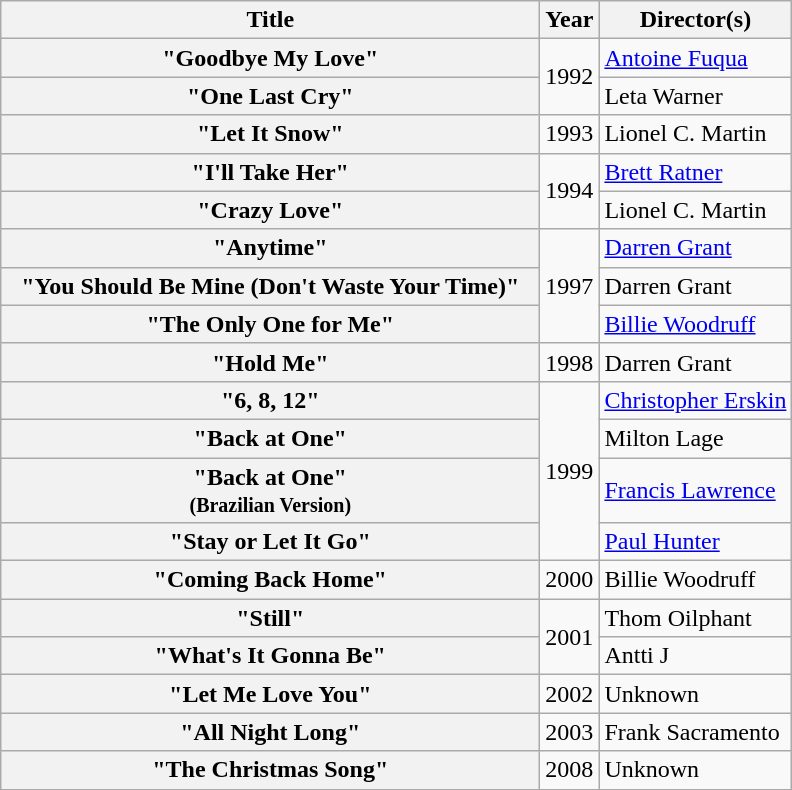<table class="wikitable plainrowheaders">
<tr>
<th scope="col" style="width:22em;">Title</th>
<th scope="col">Year</th>
<th scope="col">Director(s)</th>
</tr>
<tr>
<th scope="row">"Goodbye My Love"</th>
<td rowspan="2">1992</td>
<td><a href='#'>Antoine Fuqua</a></td>
</tr>
<tr>
<th scope="row">"One Last Cry"</th>
<td>Leta Warner</td>
</tr>
<tr>
<th scope="row">"Let It Snow"<br></th>
<td>1993</td>
<td>Lionel C. Martin</td>
</tr>
<tr>
<th scope="row">"I'll Take Her"</th>
<td rowspan="2">1994</td>
<td><a href='#'>Brett Ratner</a></td>
</tr>
<tr>
<th scope="row">"Crazy Love"</th>
<td>Lionel C. Martin</td>
</tr>
<tr>
<th scope="row">"Anytime"</th>
<td rowspan="3">1997</td>
<td><a href='#'>Darren Grant</a></td>
</tr>
<tr>
<th scope="row">"You Should Be Mine (Don't Waste Your Time)"</th>
<td>Darren Grant</td>
</tr>
<tr>
<th scope="row">"The Only One for Me"</th>
<td><a href='#'>Billie Woodruff</a></td>
</tr>
<tr>
<th scope="row">"Hold Me"</th>
<td>1998</td>
<td>Darren Grant</td>
</tr>
<tr>
<th scope="row">"6, 8, 12"</th>
<td rowspan="4">1999</td>
<td><a href='#'>Christopher Erskin</a></td>
</tr>
<tr>
<th scope="row">"Back at One"</th>
<td>Milton Lage</td>
</tr>
<tr>
<th scope="row">"Back at One"<br><small>(Brazilian Version)</small></th>
<td><a href='#'>Francis Lawrence</a></td>
</tr>
<tr>
<th scope="row">"Stay or Let It Go"</th>
<td><a href='#'>Paul Hunter</a></td>
</tr>
<tr>
<th scope="row">"Coming Back Home"</th>
<td>2000</td>
<td>Billie Woodruff</td>
</tr>
<tr>
<th scope="row">"Still"</th>
<td rowspan="2">2001</td>
<td>Thom Oilphant</td>
</tr>
<tr>
<th scope="row">"What's It Gonna Be"</th>
<td>Antti J</td>
</tr>
<tr>
<th scope="row">"Let Me Love You"</th>
<td>2002</td>
<td>Unknown</td>
</tr>
<tr>
<th scope="row">"All Night Long"</th>
<td>2003</td>
<td>Frank Sacramento</td>
</tr>
<tr>
<th scope="row">"The Christmas Song"</th>
<td>2008</td>
<td>Unknown</td>
</tr>
</table>
